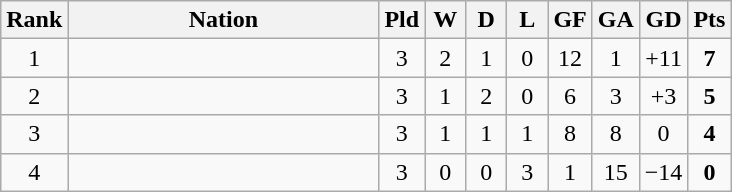<table class="wikitable" style="text-align: center;">
<tr>
<th width=5>Rank</th>
<th width=200>Nation</th>
<th width=20>Pld</th>
<th width=20>W</th>
<th width=20>D</th>
<th width=20>L</th>
<th width=20>GF</th>
<th width=20>GA</th>
<th width=20>GD</th>
<th width=20>Pts</th>
</tr>
<tr>
<td>1</td>
<td style="text-align:left"></td>
<td>3</td>
<td>2</td>
<td>1</td>
<td>0</td>
<td>12</td>
<td>1</td>
<td>+11</td>
<td><strong>7</strong></td>
</tr>
<tr>
<td>2</td>
<td style="text-align:left"></td>
<td>3</td>
<td>1</td>
<td>2</td>
<td>0</td>
<td>6</td>
<td>3</td>
<td>+3</td>
<td><strong>5</strong></td>
</tr>
<tr>
<td>3</td>
<td style="text-align:left"></td>
<td>3</td>
<td>1</td>
<td>1</td>
<td>1</td>
<td>8</td>
<td>8</td>
<td>0</td>
<td><strong>4</strong></td>
</tr>
<tr>
<td>4</td>
<td style="text-align:left"></td>
<td>3</td>
<td>0</td>
<td>0</td>
<td>3</td>
<td>1</td>
<td>15</td>
<td>−14</td>
<td><strong>0</strong></td>
</tr>
</table>
